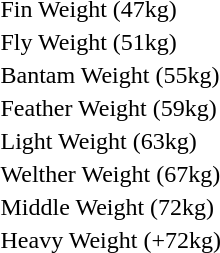<table>
<tr>
<td rowspan="2">Fin Weight (47kg)</td>
<td rowspan="2"></td>
<td rowspan="2"></td>
<td></td>
</tr>
<tr>
<td></td>
</tr>
<tr>
<td rowspan="2">Fly Weight (51kg)</td>
<td rowspan="2"></td>
<td rowspan="2"></td>
<td></td>
</tr>
<tr>
<td></td>
</tr>
<tr>
<td rowspan="2">Bantam Weight (55kg)</td>
<td rowspan="2"></td>
<td rowspan="2"></td>
<td></td>
</tr>
<tr>
<td></td>
</tr>
<tr>
<td rowspan="2">Feather Weight (59kg)</td>
<td rowspan="2"></td>
<td rowspan="2"></td>
<td></td>
</tr>
<tr>
<td></td>
</tr>
<tr>
<td rowspan="2">Light Weight (63kg)</td>
<td rowspan="2"></td>
<td rowspan="2"></td>
<td></td>
</tr>
<tr>
<td></td>
</tr>
<tr>
<td rowspan="2">Welther Weight (67kg)</td>
<td rowspan="2"></td>
<td rowspan="2"></td>
<td></td>
</tr>
<tr>
<td></td>
</tr>
<tr>
<td rowspan="2">Middle Weight (72kg)</td>
<td rowspan="2"></td>
<td rowspan="2"></td>
<td></td>
</tr>
<tr>
<td></td>
</tr>
<tr>
<td rowspan="2">Heavy Weight (+72kg)</td>
<td rowspan="2"></td>
<td rowspan="2"></td>
<td></td>
</tr>
<tr>
<td></td>
</tr>
</table>
